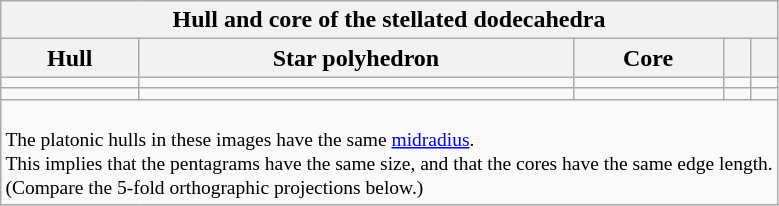<table class="wikitable collapsible collapsed" style="text-align: center;">
<tr>
<th colspan="5">Hull and core of the stellated dodecahedra</th>
</tr>
<tr>
<th>Hull</th>
<th>Star polyhedron</th>
<th>Core</th>
<th></th>
<th></th>
</tr>
<tr>
<td></td>
<td></td>
<td></td>
<td></td>
<td></td>
</tr>
<tr>
<td></td>
<td></td>
<td></td>
<td></td>
<td></td>
</tr>
<tr style="text-align: left; font-size: small;">
<td colspan="5"><br>The platonic hulls in these images have the same <a href='#'>midradius</a>.<br>
This implies that the pentagrams have the same size, and that the cores have the same edge length.<br>
(Compare the 5-fold orthographic projections below.)</td>
</tr>
</table>
